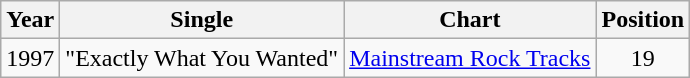<table class="wikitable">
<tr>
<th>Year</th>
<th>Single</th>
<th>Chart</th>
<th>Position</th>
</tr>
<tr>
<td>1997</td>
<td>"Exactly What You Wanted"</td>
<td><a href='#'>Mainstream Rock Tracks</a></td>
<td style="text-align:center;">19</td>
</tr>
</table>
